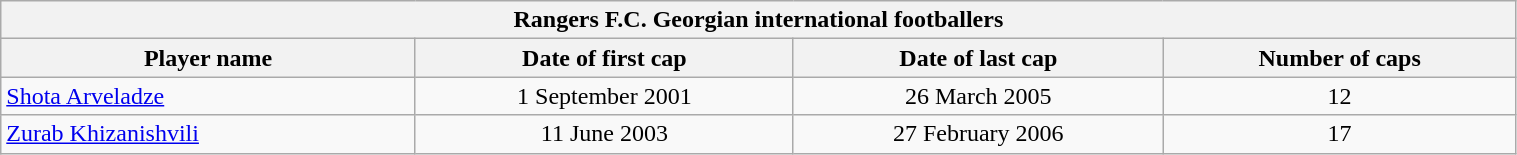<table class="wikitable plainrowheaders" style="width: 80%;">
<tr>
<th colspan=5>Rangers F.C. Georgian international footballers </th>
</tr>
<tr>
<th scope="col">Player name</th>
<th scope="col">Date of first cap</th>
<th scope="col">Date of last cap</th>
<th scope="col">Number of caps</th>
</tr>
<tr>
<td><a href='#'>Shota Arveladze</a></td>
<td align="center">1 September 2001</td>
<td align="center">26 March 2005</td>
<td align="center">12</td>
</tr>
<tr>
<td><a href='#'>Zurab Khizanishvili</a></td>
<td align="center">11 June 2003</td>
<td align="center">27 February 2006</td>
<td align="center">17</td>
</tr>
</table>
